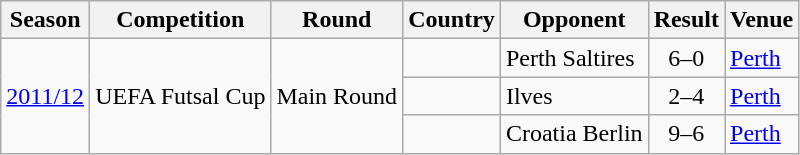<table class="wikitable">
<tr>
<th>Season</th>
<th>Competition</th>
<th>Round</th>
<th>Country</th>
<th>Opponent</th>
<th>Result</th>
<th>Venue</th>
</tr>
<tr>
<td rowspan=3><a href='#'>2011/12</a></td>
<td rowspan=3 align=center>UEFA Futsal Cup</td>
<td rowspan=3>Main Round</td>
<td align=center></td>
<td>Perth Saltires</td>
<td align=center>6–0</td>
<td><a href='#'>Perth</a></td>
</tr>
<tr>
<td align=center></td>
<td>Ilves</td>
<td align=center>2–4</td>
<td><a href='#'>Perth</a></td>
</tr>
<tr>
<td align=center></td>
<td>Croatia Berlin</td>
<td align=center>9–6</td>
<td><a href='#'>Perth</a></td>
</tr>
</table>
